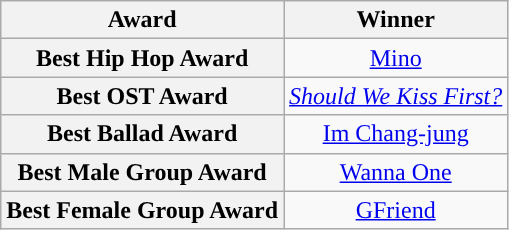<table class="wikitable plainrowheaders" style="text-align:center">
<tr>
<th>Award</th>
<th>Winner</th>
</tr>
<tr>
<th scope="row">Best Hip Hop Award</th>
<td><a href='#'>Mino</a></td>
</tr>
<tr>
<th scope="row">Best OST Award <br></th>
<td><em><a href='#'>Should We Kiss First?</a></em></td>
</tr>
<tr>
<th scope="row">Best Ballad Award</th>
<td><a href='#'>Im Chang-jung</a></td>
</tr>
<tr>
<th scope="row">Best Male Group Award <br></th>
<td><a href='#'>Wanna One</a></td>
</tr>
<tr>
<th scope="row">Best Female Group Award <br></th>
<td><a href='#'>GFriend</a></td>
</tr>
</table>
